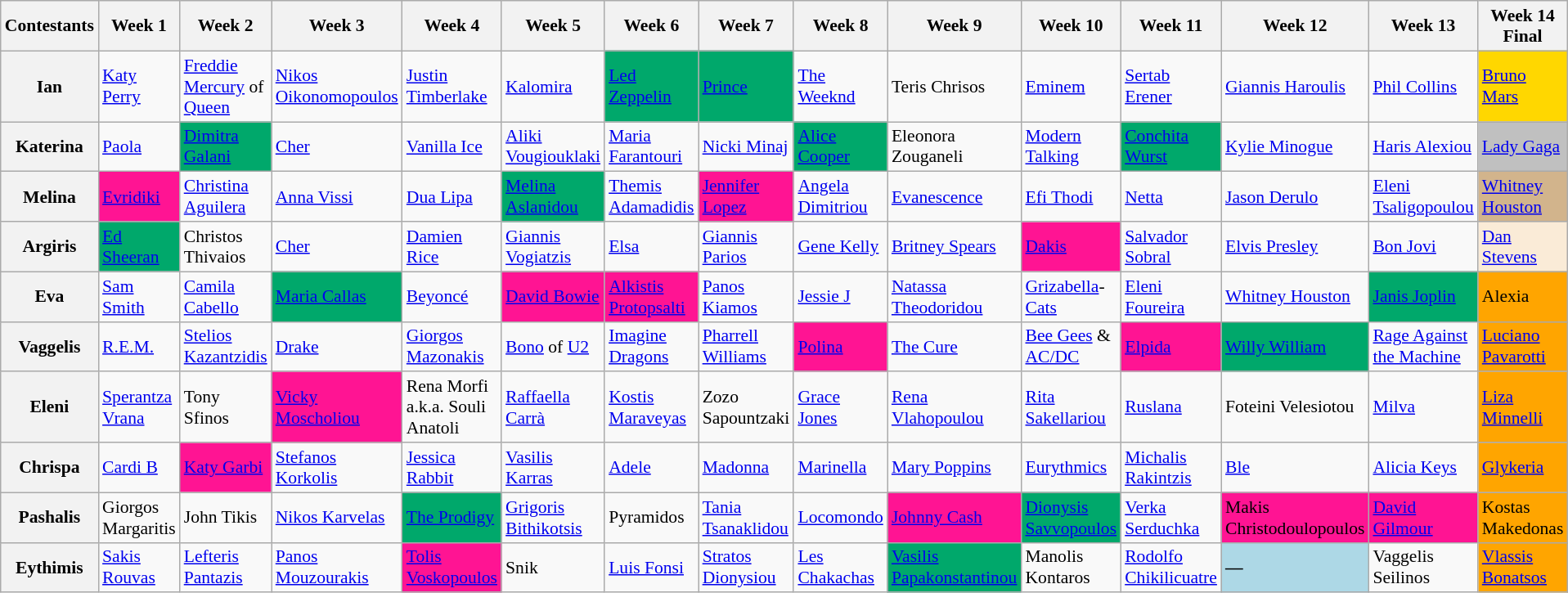<table class="wikitable" style="font-size:90%">
<tr>
<th>Contestants</th>
<th>Week 1</th>
<th>Week 2</th>
<th>Week 3</th>
<th>Week 4</th>
<th>Week 5</th>
<th>Week 6</th>
<th>Week 7</th>
<th>Week 8</th>
<th>Week 9</th>
<th>Week 10</th>
<th>Week 11</th>
<th>Week 12</th>
<th>Week 13</th>
<th>Week 14<br>Final</th>
</tr>
<tr>
<th>Ian</th>
<td><a href='#'>Katy Perry</a></td>
<td><a href='#'>Freddie Mercury</a> of <a href='#'>Queen</a></td>
<td><a href='#'>Nikos Oikonomopoulos</a></td>
<td><a href='#'>Justin Timberlake</a></td>
<td><a href='#'>Kalomira</a></td>
<td bgcolor="#00A86B"><a href='#'>Led Zeppelin</a></td>
<td bgcolor="#00A86B"><a href='#'>Prince</a></td>
<td><a href='#'>The Weeknd</a></td>
<td>Teris Chrisos</td>
<td><a href='#'>Eminem</a></td>
<td><a href='#'>Sertab Erener</a></td>
<td><a href='#'>Giannis Haroulis</a></td>
<td><a href='#'>Phil Collins</a></td>
<td bgcolor="#ffd700"><a href='#'>Bruno Mars</a></td>
</tr>
<tr>
<th>Katerina</th>
<td><a href='#'>Paola</a></td>
<td bgcolor="#00A86B"><a href='#'>Dimitra Galani</a></td>
<td><a href='#'>Cher</a></td>
<td><a href='#'>Vanilla Ice</a></td>
<td><a href='#'>Aliki Vougiouklaki</a></td>
<td><a href='#'>Maria Farantouri</a></td>
<td><a href='#'>Nicki Minaj</a></td>
<td bgcolor="#00A86B"><a href='#'>Alice Cooper</a></td>
<td>Eleonora Zouganeli</td>
<td><a href='#'>Modern Talking</a></td>
<td bgcolor="#00A86B"><a href='#'>Conchita Wurst</a></td>
<td><a href='#'>Kylie Minogue</a></td>
<td><a href='#'>Haris Alexiou</a></td>
<td bgcolor="#c0c0c0"><a href='#'>Lady Gaga</a></td>
</tr>
<tr>
<th>Melina</th>
<td bgcolor="deeppink"><a href='#'>Evridiki</a></td>
<td><a href='#'>Christina Aguilera</a></td>
<td><a href='#'>Anna Vissi</a></td>
<td><a href='#'>Dua Lipa</a></td>
<td bgcolor="#00A86B"><a href='#'>Melina Aslanidou</a></td>
<td><a href='#'>Themis Adamadidis</a></td>
<td bgcolor="deeppink"><a href='#'>Jennifer Lopez</a></td>
<td><a href='#'>Angela Dimitriou</a></td>
<td><a href='#'>Evanescence</a></td>
<td><a href='#'>Efi Thodi</a></td>
<td><a href='#'>Netta</a></td>
<td><a href='#'>Jason Derulo</a></td>
<td><a href='#'>Eleni Tsaligopoulou</a></td>
<td bgcolor="#d2b48c"><a href='#'>Whitney Houston</a></td>
</tr>
<tr>
<th>Argiris</th>
<td bgcolor="#00A86B"><a href='#'>Ed Sheeran</a></td>
<td>Christos Thivaios</td>
<td><a href='#'>Cher</a></td>
<td><a href='#'>Damien Rice</a></td>
<td><a href='#'>Giannis Vogiatzis</a></td>
<td><a href='#'>Elsa</a></td>
<td><a href='#'>Giannis Parios</a></td>
<td><a href='#'>Gene Kelly</a></td>
<td><a href='#'>Britney Spears</a></td>
<td bgcolor="deeppink"><a href='#'>Dakis</a></td>
<td><a href='#'>Salvador Sobral</a></td>
<td><a href='#'>Elvis Presley</a></td>
<td><a href='#'>Bon Jovi</a></td>
<td bgcolor=antiquewhite><a href='#'>Dan Stevens</a></td>
</tr>
<tr>
<th>Eva</th>
<td><a href='#'>Sam Smith</a></td>
<td><a href='#'>Camila Cabello</a></td>
<td bgcolor="#00A86B"><a href='#'>Maria Callas</a></td>
<td><a href='#'>Beyoncé</a></td>
<td bgcolor="deeppink"><a href='#'>David Bowie</a></td>
<td bgcolor="deeppink"><a href='#'>Alkistis Protopsalti</a></td>
<td><a href='#'>Panos Kiamos</a></td>
<td><a href='#'>Jessie J</a></td>
<td><a href='#'>Natassa Theodoridou</a></td>
<td><a href='#'>Grizabella</a>- <a href='#'>Cats</a></td>
<td><a href='#'>Eleni Foureira</a></td>
<td><a href='#'>Whitney Houston</a></td>
<td bgcolor="#00A86B"><a href='#'>Janis Joplin</a></td>
<td data-sort-value="5" bgcolor="orange">Alexia</td>
</tr>
<tr>
<th>Vaggelis</th>
<td><a href='#'>R.E.M.</a></td>
<td><a href='#'>Stelios Kazantzidis</a></td>
<td><a href='#'>Drake</a></td>
<td><a href='#'>Giorgos Mazonakis</a></td>
<td><a href='#'>Bono</a> of <a href='#'>U2</a></td>
<td><a href='#'>Imagine Dragons</a></td>
<td><a href='#'>Pharrell Williams</a></td>
<td bgcolor="deeppink"><a href='#'>Polina</a></td>
<td><a href='#'>The Cure</a></td>
<td><a href='#'>Bee Gees</a> & <a href='#'>AC/DC</a></td>
<td bgcolor="deeppink"><a href='#'>Elpida</a></td>
<td bgcolor="#00A86B"><a href='#'>Willy William</a></td>
<td><a href='#'>Rage Against the Machine</a></td>
<td data-sort-value="5" bgcolor="orange"><a href='#'>Luciano Pavarotti</a></td>
</tr>
<tr>
<th>Eleni</th>
<td><a href='#'>Sperantza Vrana</a></td>
<td>Tony Sfinos</td>
<td bgcolor="deeppink"><a href='#'>Vicky Moscholiou</a></td>
<td>Rena Morfi a.k.a. Souli Anatoli</td>
<td><a href='#'>Raffaella Carrà</a></td>
<td><a href='#'>Kostis Maraveyas</a></td>
<td>Zozo Sapountzaki</td>
<td><a href='#'>Grace Jones</a></td>
<td><a href='#'>Rena Vlahopoulou</a></td>
<td><a href='#'>Rita Sakellariou</a></td>
<td><a href='#'>Ruslana</a></td>
<td>Foteini Velesiotou</td>
<td><a href='#'>Milva</a></td>
<td data-sort-value="5" bgcolor="orange"><a href='#'>Liza Minnelli</a></td>
</tr>
<tr>
<th>Chrispa</th>
<td><a href='#'>Cardi B</a></td>
<td bgcolor="deeppink"><a href='#'>Katy Garbi</a></td>
<td><a href='#'>Stefanos Korkolis</a></td>
<td><a href='#'>Jessica Rabbit</a></td>
<td><a href='#'>Vasilis Karras</a></td>
<td><a href='#'>Adele</a></td>
<td><a href='#'>Madonna</a></td>
<td><a href='#'>Marinella</a></td>
<td><a href='#'>Mary Poppins</a></td>
<td><a href='#'>Eurythmics</a></td>
<td><a href='#'>Michalis Rakintzis</a></td>
<td><a href='#'>Ble</a></td>
<td><a href='#'>Alicia Keys</a></td>
<td data-sort-value="5" bgcolor="orange"><a href='#'>Glykeria</a></td>
</tr>
<tr>
<th>Pashalis</th>
<td>Giorgos Margaritis</td>
<td>John Tikis</td>
<td><a href='#'>Nikos Karvelas</a></td>
<td bgcolor="#00A86B"><a href='#'>The Prodigy</a></td>
<td><a href='#'>Grigoris Bithikotsis</a></td>
<td>Pyramidos</td>
<td><a href='#'>Tania Tsanaklidou</a></td>
<td><a href='#'>Locomondo</a></td>
<td bgcolor="deeppink"><a href='#'>Johnny Cash</a></td>
<td bgcolor="#00A86B"><a href='#'>Dionysis Savvopoulos</a></td>
<td><a href='#'>Verka Serduchka</a></td>
<td bgcolor="deeppink">Makis Christodoulopoulos</td>
<td bgcolor="deeppink"><a href='#'>David Gilmour</a></td>
<td data-sort-value="5" bgcolor="orange">Kostas Makedonas</td>
</tr>
<tr>
<th>Eythimis</th>
<td><a href='#'>Sakis Rouvas</a></td>
<td><a href='#'>Lefteris Pantazis</a></td>
<td><a href='#'>Panos Mouzourakis</a></td>
<td bgcolor="deeppink"><a href='#'>Tolis Voskopoulos</a></td>
<td>Snik</td>
<td><a href='#'>Luis Fonsi</a></td>
<td><a href='#'>Stratos Dionysiou</a></td>
<td><a href='#'>Les Chakachas</a></td>
<td bgcolor="#00A86B"><a href='#'>Vasilis Papakonstantinou</a></td>
<td>Manolis Kontaros</td>
<td><a href='#'>Rodolfo Chikilicuatre</a></td>
<td bgcolor="lightblue"><strong>—</strong></td>
<td>Vaggelis Seilinos</td>
<td data-sort-value="5" bgcolor="orange"><a href='#'>Vlassis Bonatsos</a></td>
</tr>
</table>
